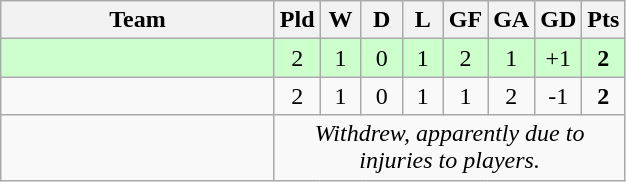<table class="wikitable" style="text-align:center;">
<tr>
<th width=175>Team</th>
<th style="width:20px;" abbr="Played">Pld</th>
<th style="width:20px;" abbr="Won">W</th>
<th style="width:20px;" abbr="Drawn">D</th>
<th style="width:20px;" abbr="Lost">L</th>
<th style="width:20px;" abbr="Goals for">GF</th>
<th style="width:20px;" abbr="Goals against">GA</th>
<th style="width:20px;" abbr="Goal difference">GD</th>
<th style="width:20px;" abbr="Points">Pts</th>
</tr>
<tr bgcolor="#ccffcc">
<td align=left></td>
<td>2</td>
<td>1</td>
<td>0</td>
<td>1</td>
<td>2</td>
<td>1</td>
<td>+1</td>
<td><strong>2</strong></td>
</tr>
<tr>
<td align=left></td>
<td>2</td>
<td>1</td>
<td>0</td>
<td>1</td>
<td>1</td>
<td>2</td>
<td>-1</td>
<td><strong>2</strong></td>
</tr>
<tr>
<td align=left></td>
<td colspan=8><em>Withdrew, apparently due to injuries to players.</em></td>
</tr>
</table>
